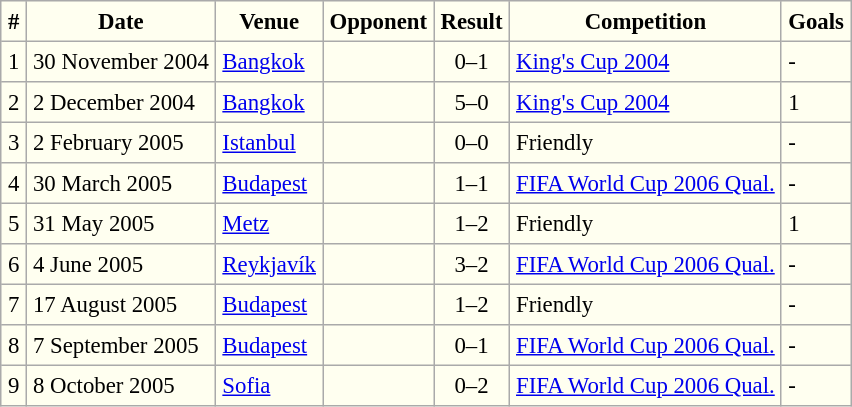<table border=1 align=center cellpadding=4 cellspacing=2 style="background: ivory; font-size: 95%; border: 1px #aaaaaa solid; border-collapse: collapse; clear:center">
<tr>
<th>#</th>
<th>Date</th>
<th>Venue</th>
<th>Opponent</th>
<th>Result</th>
<th>Competition</th>
<th>Goals</th>
</tr>
<tr>
<td>1</td>
<td>30 November 2004</td>
<td><a href='#'>Bangkok</a></td>
<td></td>
<td align="center">0–1</td>
<td><a href='#'>King's Cup 2004</a></td>
<td>-</td>
</tr>
<tr>
<td>2</td>
<td>2 December 2004</td>
<td><a href='#'>Bangkok</a></td>
<td></td>
<td align="center">5–0</td>
<td><a href='#'>King's Cup 2004</a></td>
<td>1</td>
</tr>
<tr>
<td>3</td>
<td>2 February 2005</td>
<td><a href='#'>Istanbul</a></td>
<td></td>
<td align="center">0–0</td>
<td>Friendly</td>
<td>-</td>
</tr>
<tr>
<td>4</td>
<td>30 March 2005</td>
<td><a href='#'>Budapest</a></td>
<td></td>
<td align="center">1–1</td>
<td><a href='#'>FIFA World Cup 2006 Qual.</a></td>
<td>-</td>
</tr>
<tr>
<td>5</td>
<td>31 May 2005</td>
<td><a href='#'>Metz</a></td>
<td></td>
<td align="center">1–2</td>
<td>Friendly</td>
<td>1</td>
</tr>
<tr>
<td>6</td>
<td>4 June 2005</td>
<td><a href='#'>Reykjavík</a></td>
<td></td>
<td align="center">3–2</td>
<td><a href='#'>FIFA World Cup 2006 Qual.</a></td>
<td>-</td>
</tr>
<tr>
<td>7</td>
<td>17 August 2005</td>
<td><a href='#'>Budapest</a></td>
<td></td>
<td align="center">1–2</td>
<td>Friendly</td>
<td>-</td>
</tr>
<tr>
<td>8</td>
<td>7 September 2005</td>
<td><a href='#'>Budapest</a></td>
<td></td>
<td align="center">0–1</td>
<td><a href='#'>FIFA World Cup 2006 Qual.</a></td>
<td>-</td>
</tr>
<tr>
<td>9</td>
<td>8 October 2005</td>
<td><a href='#'>Sofia</a></td>
<td></td>
<td align="center">0–2</td>
<td><a href='#'>FIFA World Cup 2006 Qual.</a></td>
<td>-</td>
</tr>
</table>
